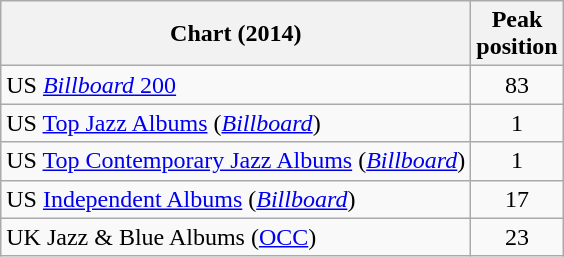<table class="wikitable">
<tr>
<th>Chart (2014)</th>
<th>Peak<br>position</th>
</tr>
<tr>
<td>US <a href='#'><em>Billboard</em> 200</a></td>
<td align="center">83</td>
</tr>
<tr>
<td>US <a href='#'>Top Jazz Albums</a> (<em><a href='#'>Billboard</a></em>)</td>
<td align="center">1</td>
</tr>
<tr>
<td>US <a href='#'>Top Contemporary Jazz Albums</a> (<em><a href='#'>Billboard</a></em>)</td>
<td align="center">1</td>
</tr>
<tr>
<td>US <a href='#'>Independent Albums</a> (<em><a href='#'>Billboard</a></em>)</td>
<td align="center">17</td>
</tr>
<tr>
<td>UK Jazz & Blue Albums (<a href='#'>OCC</a>)</td>
<td align="center">23</td>
</tr>
</table>
